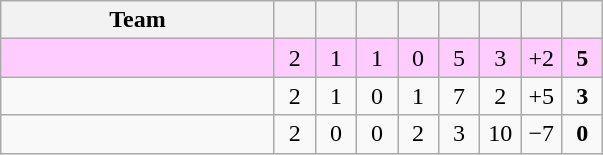<table class="wikitable" style="text-align: center;">
<tr>
<th width="175">Team</th>
<th width="20"></th>
<th width="20"></th>
<th width="20"></th>
<th width="20"></th>
<th width="20"></th>
<th width="20"></th>
<th width="20"></th>
<th width="20"></th>
</tr>
<tr bgcolor="#ffccff">
<td align=left></td>
<td>2</td>
<td>1</td>
<td>1</td>
<td>0</td>
<td>5</td>
<td>3</td>
<td>+2</td>
<td><strong>5</strong></td>
</tr>
<tr>
<td align=left></td>
<td>2</td>
<td>1</td>
<td>0</td>
<td>1</td>
<td>7</td>
<td>2</td>
<td>+5</td>
<td><strong>3</strong></td>
</tr>
<tr>
<td align=left></td>
<td>2</td>
<td>0</td>
<td>0</td>
<td>2</td>
<td>3</td>
<td>10</td>
<td>−7</td>
<td><strong>0</strong></td>
</tr>
</table>
